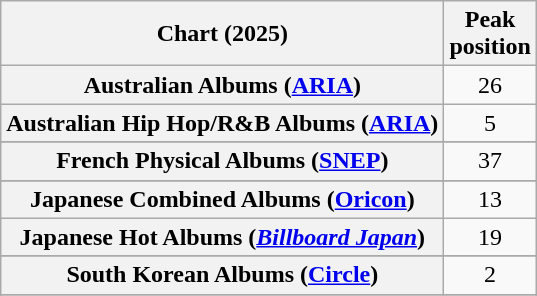<table class="wikitable sortable plainrowheaders" style="text-align:center">
<tr>
<th scope="col">Chart (2025)</th>
<th scope="col">Peak<br>position</th>
</tr>
<tr>
<th scope="row">Australian Albums (<a href='#'>ARIA</a>)</th>
<td>26</td>
</tr>
<tr>
<th scope="row">Australian Hip Hop/R&B Albums (<a href='#'>ARIA</a>)</th>
<td>5</td>
</tr>
<tr>
</tr>
<tr>
</tr>
<tr>
</tr>
<tr>
<th scope="row">French Physical Albums (<a href='#'>SNEP</a>)</th>
<td>37</td>
</tr>
<tr>
</tr>
<tr>
<th scope="row">Japanese Combined Albums (<a href='#'>Oricon</a>)</th>
<td>13</td>
</tr>
<tr>
<th scope="row">Japanese Hot Albums (<em><a href='#'>Billboard Japan</a></em>)</th>
<td>19</td>
</tr>
<tr>
</tr>
<tr>
<th scope="row">South Korean Albums (<a href='#'>Circle</a>)</th>
<td>2</td>
</tr>
<tr>
</tr>
<tr>
</tr>
<tr>
</tr>
<tr>
</tr>
<tr>
</tr>
</table>
